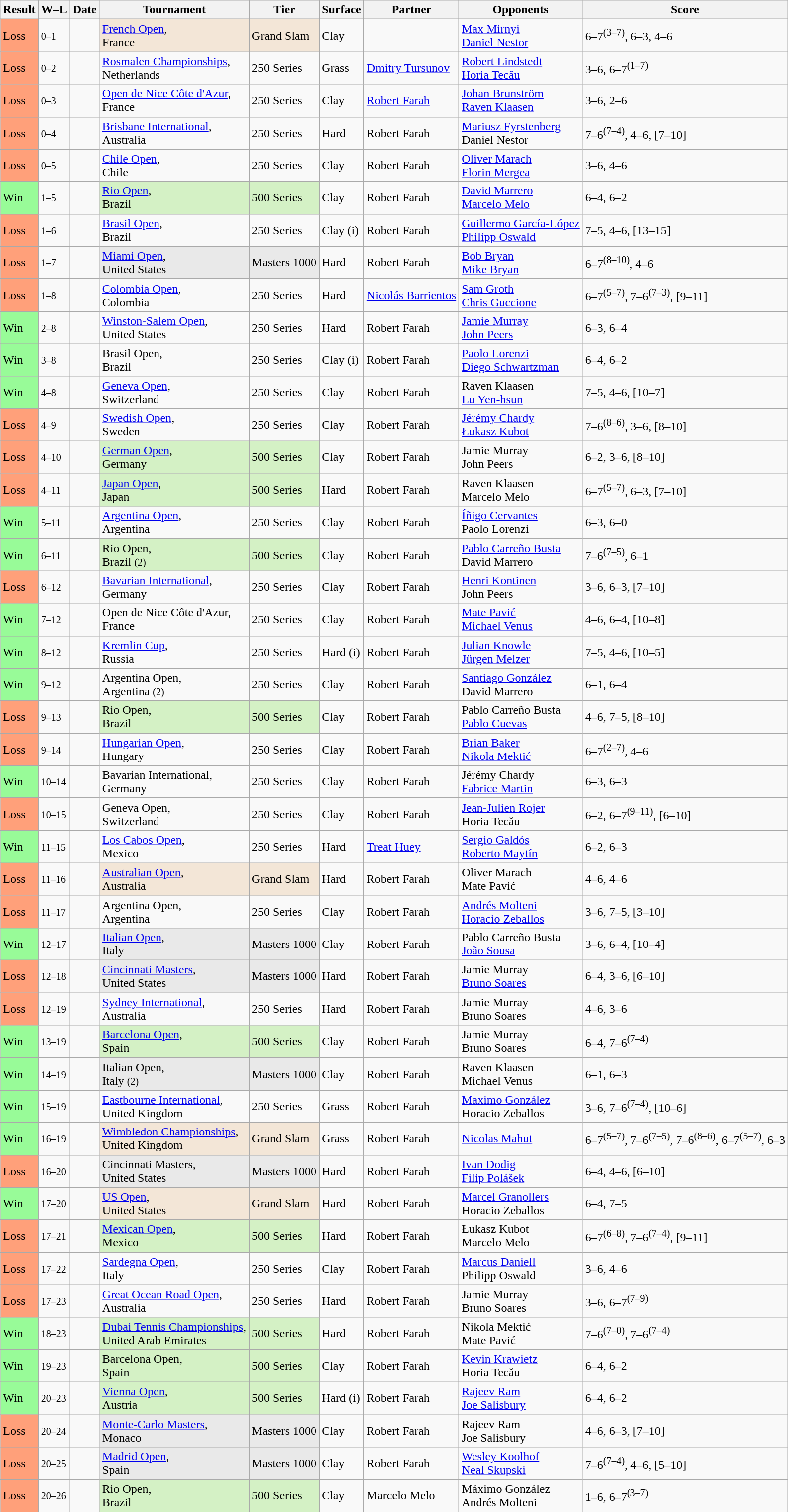<table class="sortable wikitable">
<tr>
<th>Result</th>
<th class=unsortable>W–L</th>
<th>Date</th>
<th>Tournament</th>
<th>Tier</th>
<th>Surface</th>
<th>Partner</th>
<th>Opponents</th>
<th class=unsortable>Score</th>
</tr>
<tr>
<td bgcolor=FFA07A>Loss</td>
<td><small>0–1</small></td>
<td><a href='#'></a></td>
<td style=background:#F3E6D7><a href='#'>French Open</a>,<br> France</td>
<td style=background:#F3E6D7>Grand Slam</td>
<td>Clay</td>
<td></td>
<td> <a href='#'>Max Mirnyi</a><br> <a href='#'>Daniel Nestor</a></td>
<td>6–7<sup>(3–7)</sup>, 6–3, 4–6</td>
</tr>
<tr>
<td bgcolor=FFA07A>Loss</td>
<td><small>0–2</small></td>
<td><a href='#'></a></td>
<td><a href='#'>Rosmalen Championships</a>,<br> Netherlands</td>
<td>250 Series</td>
<td>Grass</td>
<td> <a href='#'>Dmitry Tursunov</a></td>
<td> <a href='#'>Robert Lindstedt</a><br> <a href='#'>Horia Tecău</a></td>
<td>3–6, 6–7<sup>(1–7)</sup></td>
</tr>
<tr>
<td bgcolor=FFA07A>Loss</td>
<td><small>0–3</small></td>
<td><a href='#'></a></td>
<td><a href='#'>Open de Nice Côte d'Azur</a>,<br> France</td>
<td>250 Series</td>
<td>Clay</td>
<td> <a href='#'>Robert Farah</a></td>
<td> <a href='#'>Johan Brunström</a><br> <a href='#'>Raven Klaasen</a></td>
<td>3–6, 2–6</td>
</tr>
<tr>
<td bgcolor=FFA07A>Loss</td>
<td><small>0–4</small></td>
<td><a href='#'></a></td>
<td><a href='#'>Brisbane International</a>,<br> Australia</td>
<td>250 Series</td>
<td>Hard</td>
<td> Robert Farah</td>
<td> <a href='#'>Mariusz Fyrstenberg</a><br> Daniel Nestor</td>
<td>7–6<sup>(7–4)</sup>, 4–6, [7–10]</td>
</tr>
<tr>
<td bgcolor=FFA07A>Loss</td>
<td><small>0–5</small></td>
<td><a href='#'></a></td>
<td><a href='#'>Chile Open</a>,<br> Chile</td>
<td>250 Series</td>
<td>Clay</td>
<td> Robert Farah</td>
<td> <a href='#'>Oliver Marach</a><br> <a href='#'>Florin Mergea</a></td>
<td>3–6, 4–6</td>
</tr>
<tr>
<td bgcolor=98FB98>Win</td>
<td><small>1–5</small></td>
<td><a href='#'></a></td>
<td style=background:#D4F1C5><a href='#'>Rio Open</a>,<br> Brazil</td>
<td style=background:#D4F1C5>500 Series</td>
<td>Clay</td>
<td> Robert Farah</td>
<td> <a href='#'>David Marrero</a><br> <a href='#'>Marcelo Melo</a></td>
<td>6–4, 6–2</td>
</tr>
<tr>
<td bgcolor=FFA07A>Loss</td>
<td><small>1–6</small></td>
<td><a href='#'></a></td>
<td><a href='#'>Brasil Open</a>,<br> Brazil</td>
<td>250 Series</td>
<td>Clay (i)</td>
<td> Robert Farah</td>
<td> <a href='#'>Guillermo García-López</a><br> <a href='#'>Philipp Oswald</a></td>
<td>7–5, 4–6, [13–15]</td>
</tr>
<tr>
<td bgcolor=FFA07A>Loss</td>
<td><small>1–7</small></td>
<td><a href='#'></a></td>
<td style=background:#E9E9E9><a href='#'>Miami Open</a>,<br> United States</td>
<td style=background:#E9E9E9>Masters 1000</td>
<td>Hard</td>
<td> Robert Farah</td>
<td> <a href='#'>Bob Bryan</a><br> <a href='#'>Mike Bryan</a></td>
<td>6–7<sup>(8–10)</sup>, 4–6</td>
</tr>
<tr>
<td bgcolor=FFA07A>Loss</td>
<td><small>1–8</small></td>
<td><a href='#'></a></td>
<td><a href='#'>Colombia Open</a>,<br> Colombia</td>
<td>250 Series</td>
<td>Hard</td>
<td> <a href='#'>Nicolás Barrientos</a></td>
<td> <a href='#'>Sam Groth</a><br> <a href='#'>Chris Guccione</a></td>
<td>6–7<sup>(5–7)</sup>, 7–6<sup>(7–3)</sup>, [9–11]</td>
</tr>
<tr>
<td bgcolor=98FB98>Win</td>
<td><small>2–8</small></td>
<td><a href='#'></a></td>
<td><a href='#'>Winston-Salem Open</a>,<br> United States</td>
<td>250 Series</td>
<td>Hard</td>
<td> Robert Farah</td>
<td> <a href='#'>Jamie Murray</a><br> <a href='#'>John Peers</a></td>
<td>6–3, 6–4</td>
</tr>
<tr>
<td bgcolor=98FB98>Win</td>
<td><small>3–8</small></td>
<td><a href='#'></a></td>
<td>Brasil Open,<br> Brazil</td>
<td>250 Series</td>
<td>Clay (i)</td>
<td> Robert Farah</td>
<td> <a href='#'>Paolo Lorenzi</a><br> <a href='#'>Diego Schwartzman</a></td>
<td>6–4, 6–2</td>
</tr>
<tr>
<td bgcolor=98FB98>Win</td>
<td><small>4–8</small></td>
<td><a href='#'></a></td>
<td><a href='#'>Geneva Open</a>,<br> Switzerland</td>
<td>250 Series</td>
<td>Clay</td>
<td> Robert Farah</td>
<td> Raven Klaasen<br> <a href='#'>Lu Yen-hsun</a></td>
<td>7–5, 4–6, [10–7]</td>
</tr>
<tr>
<td bgcolor=FFA07A>Loss</td>
<td><small>4–9</small></td>
<td><a href='#'></a></td>
<td><a href='#'>Swedish Open</a>,<br> Sweden</td>
<td>250 Series</td>
<td>Clay</td>
<td> Robert Farah</td>
<td> <a href='#'>Jérémy Chardy</a><br> <a href='#'>Łukasz Kubot</a></td>
<td>7–6<sup>(8–6)</sup>, 3–6, [8–10]</td>
</tr>
<tr>
<td bgcolor=FFA07A>Loss</td>
<td><small>4–10</small></td>
<td><a href='#'></a></td>
<td style=background:#D4F1C5><a href='#'>German Open</a>,<br> Germany</td>
<td style=background:#D4F1C5>500 Series</td>
<td>Clay</td>
<td> Robert Farah</td>
<td> Jamie Murray<br> John Peers</td>
<td>6–2, 3–6, [8–10]</td>
</tr>
<tr>
<td bgcolor=FFA07A>Loss</td>
<td><small>4–11</small></td>
<td><a href='#'></a></td>
<td style=background:#D4F1C5><a href='#'>Japan Open</a>,<br> Japan</td>
<td style=background:#D4F1C5>500 Series</td>
<td>Hard</td>
<td> Robert Farah</td>
<td> Raven Klaasen<br> Marcelo Melo</td>
<td>6–7<sup>(5–7)</sup>, 6–3, [7–10]</td>
</tr>
<tr>
<td bgcolor=98FB98>Win</td>
<td><small>5–11</small></td>
<td><a href='#'></a></td>
<td><a href='#'>Argentina Open</a>,<br> Argentina</td>
<td>250 Series</td>
<td>Clay</td>
<td> Robert Farah</td>
<td> <a href='#'>Íñigo Cervantes</a><br> Paolo Lorenzi</td>
<td>6–3, 6–0</td>
</tr>
<tr>
<td bgcolor=98FB98>Win</td>
<td><small>6–11</small></td>
<td><a href='#'></a></td>
<td style=background:#D4F1C5>Rio Open,<br> Brazil <small>(2)</small></td>
<td style=background:#D4F1C5>500 Series</td>
<td>Clay</td>
<td> Robert Farah</td>
<td> <a href='#'>Pablo Carreño Busta</a><br> David Marrero</td>
<td>7–6<sup>(7–5)</sup>, 6–1</td>
</tr>
<tr>
<td bgcolor=FFA07A>Loss</td>
<td><small>6–12</small></td>
<td><a href='#'></a></td>
<td><a href='#'>Bavarian International</a>,<br> Germany</td>
<td>250 Series</td>
<td>Clay</td>
<td> Robert Farah</td>
<td> <a href='#'>Henri Kontinen</a><br> John Peers</td>
<td>3–6, 6–3, [7–10]</td>
</tr>
<tr>
<td bgcolor=98FB98>Win</td>
<td><small>7–12</small></td>
<td><a href='#'></a></td>
<td>Open de Nice Côte d'Azur,<br> France</td>
<td>250 Series</td>
<td>Clay</td>
<td> Robert Farah</td>
<td> <a href='#'>Mate Pavić</a><br> <a href='#'>Michael Venus</a></td>
<td>4–6, 6–4, [10–8]</td>
</tr>
<tr>
<td bgcolor=98FB98>Win</td>
<td><small>8–12</small></td>
<td><a href='#'></a></td>
<td><a href='#'>Kremlin Cup</a>,<br> Russia</td>
<td>250 Series</td>
<td>Hard (i)</td>
<td> Robert Farah</td>
<td> <a href='#'>Julian Knowle</a><br> <a href='#'>Jürgen Melzer</a></td>
<td>7–5, 4–6, [10–5]</td>
</tr>
<tr>
<td bgcolor=98FB98>Win</td>
<td><small>9–12</small></td>
<td><a href='#'></a></td>
<td>Argentina Open,<br> Argentina <small>(2)</small></td>
<td>250 Series</td>
<td>Clay</td>
<td> Robert Farah</td>
<td> <a href='#'>Santiago González</a><br> David Marrero</td>
<td>6–1, 6–4</td>
</tr>
<tr>
<td bgcolor=FFA07A>Loss</td>
<td><small>9–13</small></td>
<td><a href='#'></a></td>
<td style=background:#D4F1C5>Rio Open,<br> Brazil</td>
<td style=background:#D4F1C5>500 Series</td>
<td>Clay</td>
<td> Robert Farah</td>
<td> Pablo Carreño Busta<br> <a href='#'>Pablo Cuevas</a></td>
<td>4–6, 7–5, [8–10]</td>
</tr>
<tr>
<td bgcolor=FFA07A>Loss</td>
<td><small>9–14</small></td>
<td><a href='#'></a></td>
<td><a href='#'>Hungarian Open</a>,<br> Hungary</td>
<td>250 Series</td>
<td>Clay</td>
<td> Robert Farah</td>
<td> <a href='#'>Brian Baker</a><br> <a href='#'>Nikola Mektić</a></td>
<td>6–7<sup>(2–7)</sup>, 4–6</td>
</tr>
<tr>
<td bgcolor=98FB98>Win</td>
<td><small>10–14</small></td>
<td><a href='#'></a></td>
<td>Bavarian International,<br> Germany</td>
<td>250 Series</td>
<td>Clay</td>
<td> Robert Farah</td>
<td> Jérémy Chardy<br> <a href='#'>Fabrice Martin</a></td>
<td>6–3, 6–3</td>
</tr>
<tr>
<td bgcolor=FFA07A>Loss</td>
<td><small>10–15</small></td>
<td><a href='#'></a></td>
<td>Geneva Open,<br> Switzerland</td>
<td>250 Series</td>
<td>Clay</td>
<td> Robert Farah</td>
<td> <a href='#'>Jean-Julien Rojer</a><br> Horia Tecău</td>
<td>6–2, 6–7<sup>(9–11)</sup>, [6–10]</td>
</tr>
<tr>
<td bgcolor=98FB98>Win</td>
<td><small>11–15</small></td>
<td><a href='#'></a></td>
<td><a href='#'>Los Cabos Open</a>,<br> Mexico</td>
<td>250 Series</td>
<td>Hard</td>
<td> <a href='#'>Treat Huey</a></td>
<td> <a href='#'>Sergio Galdós</a><br> <a href='#'>Roberto Maytín</a></td>
<td>6–2, 6–3</td>
</tr>
<tr>
<td bgcolor=FFA07A>Loss</td>
<td><small>11–16</small></td>
<td><a href='#'></a></td>
<td style=background:#F3E6D7><a href='#'>Australian Open</a>,<br> Australia</td>
<td style=background:#F3E6D7>Grand Slam</td>
<td>Hard</td>
<td> Robert Farah</td>
<td> Oliver Marach<br> Mate Pavić</td>
<td>4–6, 4–6</td>
</tr>
<tr>
<td bgcolor=FFA07A>Loss</td>
<td><small>11–17</small></td>
<td><a href='#'></a></td>
<td>Argentina Open,<br> Argentina</td>
<td>250 Series</td>
<td>Clay</td>
<td> Robert Farah</td>
<td> <a href='#'>Andrés Molteni</a><br> <a href='#'>Horacio Zeballos</a></td>
<td>3–6, 7–5, [3–10]</td>
</tr>
<tr>
<td bgcolor=98FB98>Win</td>
<td><small>12–17</small></td>
<td><a href='#'></a></td>
<td style=background:#E9E9E9><a href='#'>Italian Open</a>,<br> Italy</td>
<td style=background:#E9E9E9>Masters 1000</td>
<td>Clay</td>
<td> Robert Farah</td>
<td> Pablo Carreño Busta<br> <a href='#'>João Sousa</a></td>
<td>3–6, 6–4, [10–4]</td>
</tr>
<tr>
<td bgcolor=FFA07A>Loss</td>
<td><small>12–18</small></td>
<td><a href='#'></a></td>
<td style=background:#E9E9E9><a href='#'>Cincinnati Masters</a>,<br> United States</td>
<td style=background:#E9E9E9>Masters 1000</td>
<td>Hard</td>
<td> Robert Farah</td>
<td> Jamie Murray<br> <a href='#'>Bruno Soares</a></td>
<td>6–4, 3–6, [6–10]</td>
</tr>
<tr>
<td bgcolor=FFA07A>Loss</td>
<td><small>12–19</small></td>
<td><a href='#'></a></td>
<td><a href='#'>Sydney International</a>,<br> Australia</td>
<td>250 Series</td>
<td>Hard</td>
<td> Robert Farah</td>
<td> Jamie Murray<br> Bruno Soares</td>
<td>4–6, 3–6</td>
</tr>
<tr>
<td bgcolor=98FB98>Win</td>
<td><small>13–19</small></td>
<td><a href='#'></a></td>
<td style=background:#D4F1C5><a href='#'>Barcelona Open</a>,<br> Spain</td>
<td style=background:#D4F1C5>500 Series</td>
<td>Clay</td>
<td> Robert Farah</td>
<td> Jamie Murray<br> Bruno Soares</td>
<td>6–4, 7–6<sup>(7–4)</sup></td>
</tr>
<tr>
<td bgcolor=98FB98>Win</td>
<td><small>14–19</small></td>
<td><a href='#'></a></td>
<td style=background:#E9E9E9>Italian Open,<br> Italy <small>(2)</small></td>
<td style=background:#E9E9E9>Masters 1000</td>
<td>Clay</td>
<td> Robert Farah</td>
<td> Raven Klaasen<br> Michael Venus</td>
<td>6–1, 6–3</td>
</tr>
<tr>
<td bgcolor=98FB98>Win</td>
<td><small>15–19</small></td>
<td><a href='#'></a></td>
<td><a href='#'>Eastbourne International</a>,<br> United Kingdom</td>
<td>250 Series</td>
<td>Grass</td>
<td> Robert Farah</td>
<td> <a href='#'>Maximo González</a><br> Horacio Zeballos</td>
<td>3–6, 7–6<sup>(7–4)</sup>, [10–6]</td>
</tr>
<tr>
<td bgcolor=98FB98>Win</td>
<td><small>16–19</small></td>
<td><a href='#'></a></td>
<td style=background:#F3E6D7><a href='#'>Wimbledon Championships</a>,<br> United Kingdom</td>
<td style=background:#F3E6D7>Grand Slam</td>
<td>Grass</td>
<td> Robert Farah</td>
<td> <a href='#'>Nicolas Mahut</a><br></td>
<td>6–7<sup>(5–7)</sup>, 7–6<sup>(7–5)</sup>, 7–6<sup>(8–6)</sup>, 6–7<sup>(5–7)</sup>, 6–3</td>
</tr>
<tr>
<td bgcolor=FFA07A>Loss</td>
<td><small>16–20</small></td>
<td><a href='#'></a></td>
<td style=background:#E9E9E9>Cincinnati Masters,<br> United States</td>
<td style=background:#E9E9E9>Masters 1000</td>
<td>Hard</td>
<td> Robert Farah</td>
<td> <a href='#'>Ivan Dodig</a><br> <a href='#'>Filip Polášek</a></td>
<td>6–4, 4–6, [6–10]</td>
</tr>
<tr>
<td bgcolor=98FB98>Win</td>
<td><small>17–20</small></td>
<td><a href='#'></a></td>
<td style=background:#F3E6D7><a href='#'>US Open</a>,<br> United States</td>
<td style=background:#F3E6D7>Grand Slam</td>
<td>Hard</td>
<td> Robert Farah</td>
<td> <a href='#'>Marcel Granollers</a><br> Horacio Zeballos</td>
<td>6–4, 7–5</td>
</tr>
<tr>
<td bgcolor=FFA07A>Loss</td>
<td><small>17–21</small></td>
<td><a href='#'></a></td>
<td style=background:#D4F1C5><a href='#'>Mexican Open</a>,<br> Mexico</td>
<td style=background:#D4F1C5>500 Series</td>
<td>Hard</td>
<td> Robert Farah</td>
<td> Łukasz Kubot<br> Marcelo Melo</td>
<td>6–7<sup>(6–8)</sup>, 7–6<sup>(7–4)</sup>, [9–11]</td>
</tr>
<tr>
<td bgcolor=FFA07A>Loss</td>
<td><small>17–22</small></td>
<td><a href='#'></a></td>
<td><a href='#'>Sardegna Open</a>,<br> Italy</td>
<td>250 Series</td>
<td>Clay</td>
<td> Robert Farah</td>
<td> <a href='#'>Marcus Daniell</a><br> Philipp Oswald</td>
<td>3–6, 4–6</td>
</tr>
<tr>
<td bgcolor=FFA07A>Loss</td>
<td><small>17–23</small></td>
<td><a href='#'></a></td>
<td><a href='#'>Great Ocean Road Open</a>,<br> Australia</td>
<td>250 Series</td>
<td>Hard</td>
<td> Robert Farah</td>
<td> Jamie Murray<br> Bruno Soares</td>
<td>3–6, 6–7<sup>(7–9)</sup></td>
</tr>
<tr>
<td bgcolor=98FB98>Win</td>
<td><small>18–23</small></td>
<td><a href='#'></a></td>
<td style=background:#D4F1C5><a href='#'>Dubai Tennis Championships</a>,<br> United Arab Emirates</td>
<td style=background:#D4F1C5>500 Series</td>
<td>Hard</td>
<td> Robert Farah</td>
<td> Nikola Mektić<br> Mate Pavić</td>
<td>7–6<sup>(7–0)</sup>, 7–6<sup>(7–4)</sup></td>
</tr>
<tr>
<td bgcolor=98FB98>Win</td>
<td><small>19–23</small></td>
<td><a href='#'></a></td>
<td style=background:#D4F1C5>Barcelona Open,<br> Spain</td>
<td style=background:#D4F1C5>500 Series</td>
<td>Clay</td>
<td> Robert Farah</td>
<td> <a href='#'>Kevin Krawietz</a><br> Horia Tecău</td>
<td>6–4, 6–2</td>
</tr>
<tr>
<td bgcolor=98FB98>Win</td>
<td><small>20–23</small></td>
<td><a href='#'></a></td>
<td style=background:#D4F1C5><a href='#'>Vienna Open</a>,<br> Austria</td>
<td style=background:#D4F1C5>500 Series</td>
<td>Hard (i)</td>
<td> Robert Farah</td>
<td> <a href='#'>Rajeev Ram</a><br> <a href='#'>Joe Salisbury</a></td>
<td>6–4, 6–2</td>
</tr>
<tr>
<td bgcolor=FFA07A>Loss</td>
<td><small>20–24</small></td>
<td><a href='#'></a></td>
<td style="background:#E9E9E9;"><a href='#'>Monte-Carlo Masters</a>,<br>Monaco</td>
<td style="background:#E9E9E9;">Masters 1000</td>
<td>Clay</td>
<td> Robert Farah</td>
<td> Rajeev Ram<br> Joe Salisbury</td>
<td>4–6, 6–3, [7–10]</td>
</tr>
<tr>
<td bgcolor=FFA07A>Loss</td>
<td><small>20–25</small></td>
<td><a href='#'></a></td>
<td style=background:#E9E9E9><a href='#'>Madrid Open</a>,<br>Spain</td>
<td style=background:#E9E9E9>Masters 1000</td>
<td>Clay</td>
<td> Robert Farah</td>
<td> <a href='#'>Wesley Koolhof</a><br> <a href='#'>Neal Skupski</a></td>
<td>7–6<sup>(7–4)</sup>, 4–6, [5–10]</td>
</tr>
<tr>
<td bgcolor=FFA07A>Loss</td>
<td><small>20–26</small></td>
<td><a href='#'></a></td>
<td style="background:#D4F1C5;">Rio Open,<br> Brazil</td>
<td style="background:#D4F1C5;">500 Series</td>
<td>Clay</td>
<td> Marcelo Melo</td>
<td> Máximo González<br> Andrés Molteni</td>
<td>1–6, 6–7<sup>(3–7)</sup></td>
</tr>
</table>
